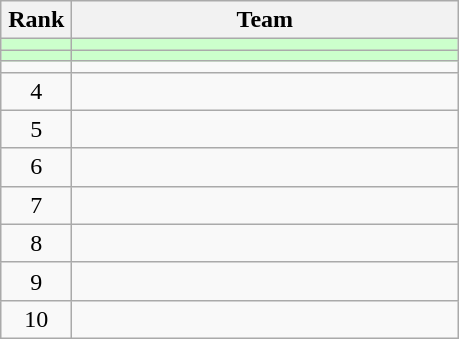<table class="wikitable" style="text-align: center;">
<tr>
<th width=40>Rank</th>
<th width=250>Team</th>
</tr>
<tr bgcolor=ccffcc>
<td></td>
<td align=left></td>
</tr>
<tr bgcolor=ccffcc>
<td></td>
<td align=left></td>
</tr>
<tr>
<td></td>
<td align=left></td>
</tr>
<tr>
<td>4</td>
<td align=left></td>
</tr>
<tr>
<td>5</td>
<td align=left></td>
</tr>
<tr>
<td>6</td>
<td align=left></td>
</tr>
<tr>
<td>7</td>
<td align=left></td>
</tr>
<tr>
<td>8</td>
<td align=left></td>
</tr>
<tr>
<td>9</td>
<td align=left></td>
</tr>
<tr>
<td>10</td>
<td align=left></td>
</tr>
</table>
